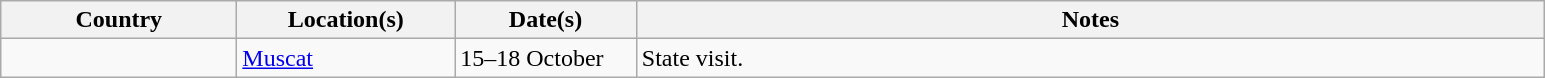<table class="wikitable sortable">
<tr>
<th style="width: 13%;">Country</th>
<th style="width: 12%;">Location(s)</th>
<th style="width: 10%; ">Date(s)</th>
<th style="width: 50%;">Notes</th>
</tr>
<tr>
<td></td>
<td><a href='#'>Muscat</a></td>
<td>15–18 October</td>
<td>State visit.</td>
</tr>
</table>
